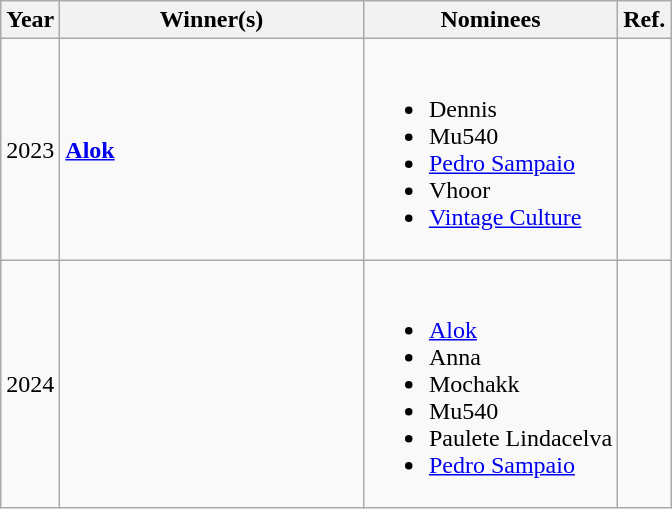<table class="wikitable sortable">
<tr>
<th style="width:5px;"><strong>Year</strong></th>
<th style="width:195px;"><strong>Winner(s)</strong></th>
<th class="unsortable"><strong>Nominees</strong></th>
<th class="unsortable">Ref.</th>
</tr>
<tr>
<td align="center">2023</td>
<td><strong><a href='#'>Alok</a></strong></td>
<td><br><ul><li>Dennis</li><li>Mu540</li><li><a href='#'>Pedro Sampaio</a></li><li>Vhoor</li><li><a href='#'>Vintage Culture</a></li></ul></td>
<td></td>
</tr>
<tr>
<td align="center">2024</td>
<td></td>
<td><br><ul><li><a href='#'>Alok</a></li><li>Anna</li><li>Mochakk</li><li>Mu540</li><li>Paulete Lindacelva</li><li><a href='#'>Pedro Sampaio</a></li></ul></td>
<td></td>
</tr>
</table>
